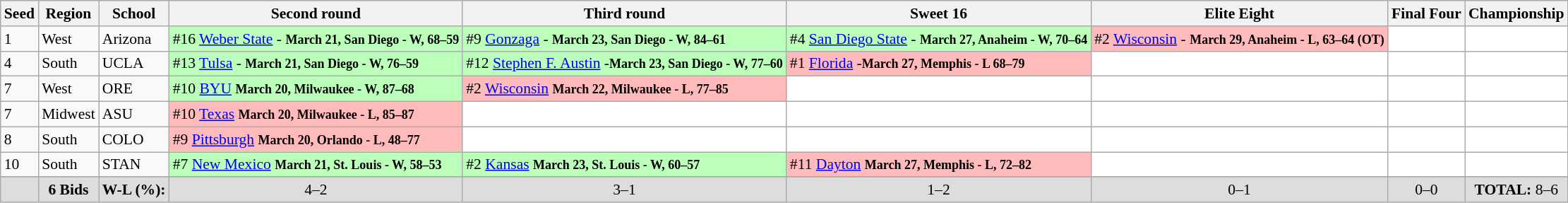<table class="sortable wikitable" style="white-space:nowrap; font-size:90%;">
<tr>
<th>Seed</th>
<th>Region</th>
<th>School</th>
<th>Second round</th>
<th>Third round</th>
<th>Sweet 16</th>
<th>Elite Eight</th>
<th>Final Four</th>
<th>Championship</th>
</tr>
<tr>
<td>1</td>
<td>West</td>
<td>Arizona</td>
<td style="background:#bfb;">#16 <a href='#'>Weber State</a> - <strong><small>March 21, San Diego - W, 68–59</small></strong></td>
<td style="background:#bfb;">#9 <a href='#'>Gonzaga</a> - <strong><small>March 23, San Diego - W, 84–61 </small></strong></td>
<td style="background:#bfb;">#4 <a href='#'>San Diego State</a> - <strong><small>March 27, Anaheim - W, 70–64 </small></strong></td>
<td style="background:#fbb;">#2 <a href='#'>Wisconsin</a> - <strong><small>March 29, Anaheim - L, 63–64 (OT) </small></strong></td>
<td style="background:#fff;"></td>
<td style="background:#fff;"></td>
</tr>
<tr>
<td>4</td>
<td>South</td>
<td>UCLA</td>
<td style="background:#bfb;">#13 <a href='#'>Tulsa</a> - <strong><small>March 21, San Diego - W, 76–59 </small></strong></td>
<td style="background:#bfb;">#12 <a href='#'>Stephen F. Austin</a> -<strong><small>March 23, San Diego - W, 77–60 </small></strong></td>
<td style="background:#fbb;">#1 <a href='#'>Florida</a> -<strong><small>March 27, Memphis - L 68–79  </small></strong></td>
<td style="background:#fff;"></td>
<td style="background:#fff;"></td>
<td style="background:#fff;"></td>
</tr>
<tr>
<td>7</td>
<td>West</td>
<td>ORE</td>
<td style="background:#bfb;">#10 <a href='#'>BYU</a> <strong><small>March 20, Milwaukee - W, 87–68 </small></strong></td>
<td style="background:#fbb;">#2 <a href='#'>Wisconsin</a> <strong><small>March 22, Milwaukee - L, 77–85</small></strong></td>
<td style="background:#fff;"></td>
<td style="background:#fff;"></td>
<td style="background:#fff;"></td>
<td style="background:#fff;"></td>
</tr>
<tr>
<td>7</td>
<td>Midwest</td>
<td>ASU</td>
<td style="background:#fbb;">#10 <a href='#'>Texas</a> <strong><small>March 20, Milwaukee - L, 85–87 </small></strong></td>
<td style="background:#fff;"></td>
<td style="background:#fff;"></td>
<td style="background:#fff;"></td>
<td style="background:#fff;"></td>
<td style="background:#fff;"></td>
</tr>
<tr>
<td>8</td>
<td>South</td>
<td>COLO</td>
<td style="background:#fbb;">#9 <a href='#'>Pittsburgh</a> <strong><small>March 20, Orlando - L, 48–77 </small></strong></td>
<td style="background:#fff;"></td>
<td style="background:#fff;"></td>
<td style="background:#fff;"></td>
<td style="background:#fff;"></td>
<td style="background:#fff;"></td>
</tr>
<tr>
<td>10</td>
<td>South</td>
<td>STAN</td>
<td style="background:#bfb;">#7 <a href='#'>New Mexico</a> <strong><small>March 21, St. Louis - W, 58–53 </small></strong></td>
<td style="background:#bfb;">#2 <a href='#'>Kansas</a> <strong><small>March 23, St. Louis - W, 60–57 </small></strong></td>
<td style="background:#fbb;">#11 <a href='#'>Dayton</a> <strong><small>March 27, Memphis - L, 72–82 </small></strong></td>
<td style="background:#fff;"></td>
<td style="background:#fff;"></td>
<td style="background:#fff;"></td>
</tr>
<tr>
</tr>
<tr class="sortbottom"  style="text-align:center; background:#ddd;">
<td></td>
<td><strong>6 Bids</strong></td>
<td><strong>W-L (%):</strong></td>
<td>4–2 </td>
<td>3–1 </td>
<td>1–2 </td>
<td>0–1 </td>
<td>0–0 </td>
<td><strong>TOTAL:</strong> 8–6 </td>
</tr>
</table>
